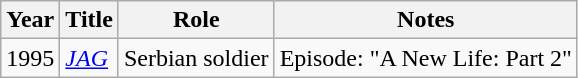<table class="wikitable sortable">
<tr>
<th>Year</th>
<th>Title</th>
<th>Role</th>
<th>Notes</th>
</tr>
<tr>
<td>1995</td>
<td><a href='#'><em>JAG</em></a></td>
<td>Serbian soldier</td>
<td>Episode: "A New Life: Part 2"</td>
</tr>
</table>
